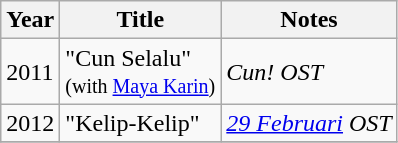<table class="wikitable">
<tr>
<th>Year</th>
<th>Title</th>
<th>Notes</th>
</tr>
<tr>
<td>2011</td>
<td>"Cun Selalu" <br><small>(with <a href='#'>Maya Karin</a>)</small></td>
<td><em>Cun! OST</em></td>
</tr>
<tr>
<td>2012</td>
<td>"Kelip-Kelip"</td>
<td><em><a href='#'>29 Februari</a> OST</em></td>
</tr>
<tr>
</tr>
</table>
